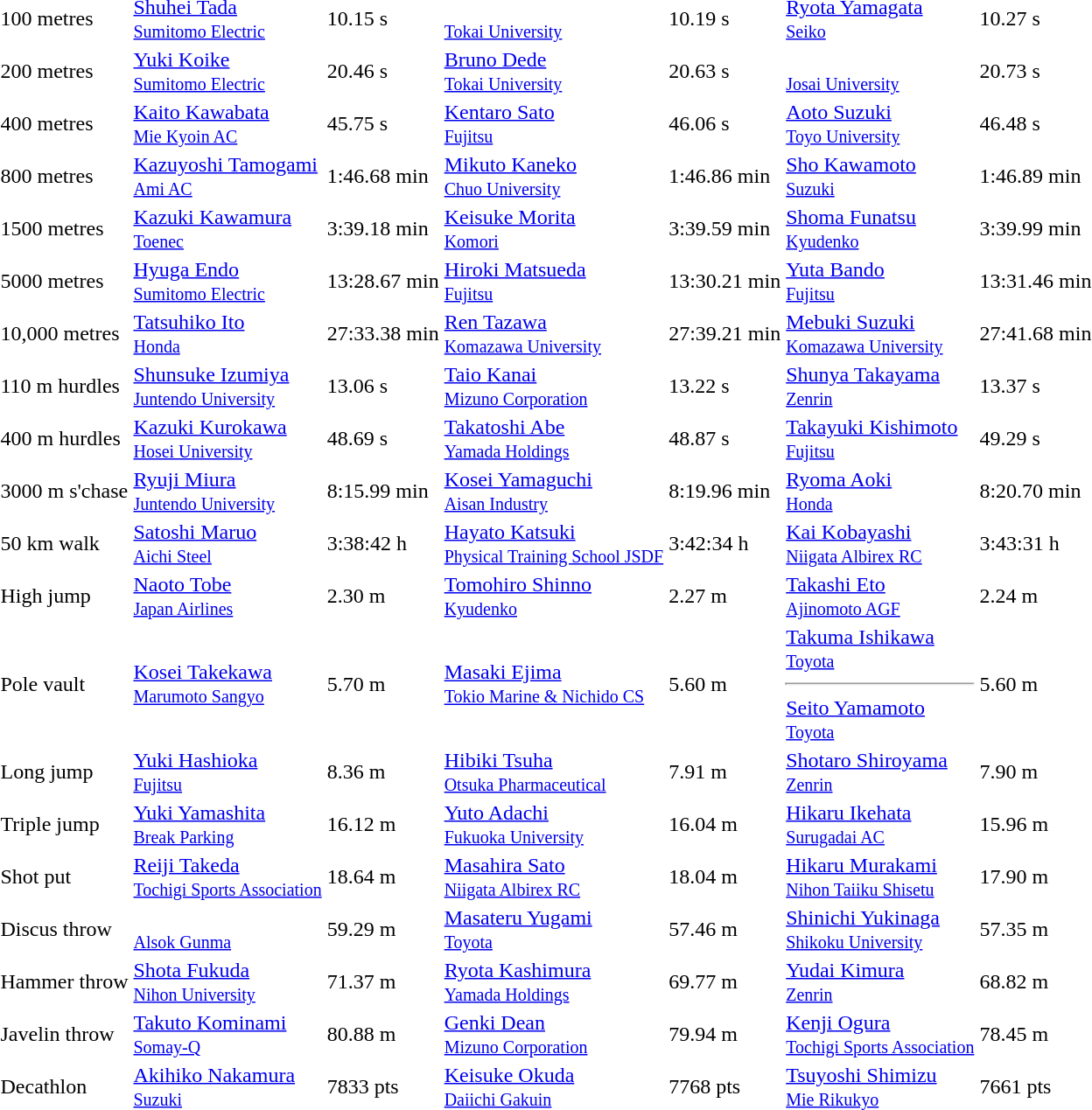<table>
<tr>
<td>100 metres</td>
<td><a href='#'>Shuhei Tada</a><br><small><a href='#'>Sumitomo Electric</a></small></td>
<td>10.15 s</td>
<td><br><small><a href='#'>Tokai University</a></small></td>
<td>10.19 s</td>
<td><a href='#'>Ryota Yamagata</a><br><small><a href='#'>Seiko</a></small></td>
<td>10.27 s</td>
</tr>
<tr>
<td>200 metres</td>
<td><a href='#'>Yuki Koike</a><br><small><a href='#'>Sumitomo Electric</a></small></td>
<td>20.46 s</td>
<td><a href='#'>Bruno Dede</a><br><small><a href='#'>Tokai University</a></small></td>
<td>20.63 s</td>
<td><br><small><a href='#'>Josai University</a></small></td>
<td>20.73 s</td>
</tr>
<tr>
<td>400 metres</td>
<td><a href='#'>Kaito Kawabata</a><br><small><a href='#'>Mie Kyoin AC</a></small></td>
<td>45.75 s</td>
<td><a href='#'>Kentaro Sato</a><br><small><a href='#'>Fujitsu</a></small></td>
<td>46.06 s</td>
<td><a href='#'>Aoto Suzuki</a><br><small><a href='#'>Toyo University</a></small></td>
<td>46.48 s</td>
</tr>
<tr>
<td>800 metres</td>
<td><a href='#'>Kazuyoshi Tamogami</a><br><small><a href='#'>Ami AC</a></small></td>
<td>1:46.68 min</td>
<td><a href='#'>Mikuto Kaneko</a><br><small><a href='#'>Chuo University</a></small></td>
<td>1:46.86 min</td>
<td><a href='#'>Sho Kawamoto</a><br><small><a href='#'>Suzuki</a></small></td>
<td>1:46.89 min</td>
</tr>
<tr>
<td>1500 metres</td>
<td><a href='#'>Kazuki Kawamura</a><br><small><a href='#'>Toenec</a></small></td>
<td>3:39.18 min</td>
<td><a href='#'>Keisuke Morita</a><br><small><a href='#'>Komori</a></small></td>
<td>3:39.59 min</td>
<td><a href='#'>Shoma Funatsu</a><br><small><a href='#'>Kyudenko</a></small></td>
<td>3:39.99 min</td>
</tr>
<tr>
<td>5000 metres</td>
<td><a href='#'>Hyuga Endo</a><br><small><a href='#'>Sumitomo Electric</a></small></td>
<td>13:28.67 min</td>
<td><a href='#'>Hiroki Matsueda</a><br><small><a href='#'>Fujitsu</a></small></td>
<td>13:30.21 min</td>
<td><a href='#'>Yuta Bando</a><br><small><a href='#'>Fujitsu</a></small></td>
<td>13:31.46 min</td>
</tr>
<tr>
<td>10,000 metres</td>
<td><a href='#'>Tatsuhiko Ito</a><br><small><a href='#'>Honda</a></small></td>
<td>27:33.38 min</td>
<td><a href='#'>Ren Tazawa</a><br><small><a href='#'>Komazawa University</a></small></td>
<td>27:39.21 min</td>
<td><a href='#'>Mebuki Suzuki</a><br><small><a href='#'>Komazawa University</a></small></td>
<td>27:41.68 min</td>
</tr>
<tr>
<td>110 m hurdles</td>
<td><a href='#'>Shunsuke Izumiya</a><br><small><a href='#'>Juntendo University</a></small></td>
<td>13.06 s </td>
<td><a href='#'>Taio Kanai</a><br><small><a href='#'>Mizuno Corporation</a></small></td>
<td>13.22 s</td>
<td><a href='#'>Shunya Takayama</a><br><small><a href='#'>Zenrin</a></small></td>
<td>13.37 s</td>
</tr>
<tr>
<td>400 m hurdles</td>
<td><a href='#'>Kazuki Kurokawa</a><br><small><a href='#'>Hosei University</a></small></td>
<td>48.69 s</td>
<td><a href='#'>Takatoshi Abe</a><br><small><a href='#'>Yamada Holdings</a></small></td>
<td>48.87 s</td>
<td><a href='#'>Takayuki Kishimoto</a><br><small><a href='#'>Fujitsu</a></small></td>
<td>49.29 s</td>
</tr>
<tr>
<td>3000 m s'chase</td>
<td><a href='#'>Ryuji Miura</a><br><small><a href='#'>Juntendo University</a></small></td>
<td>8:15.99 min </td>
<td><a href='#'>Kosei Yamaguchi</a><br><small><a href='#'>Aisan Industry</a></small></td>
<td>8:19.96 min</td>
<td><a href='#'>Ryoma Aoki</a><br><small><a href='#'>Honda</a></small></td>
<td>8:20.70 min</td>
</tr>
<tr>
<td>50 km walk</td>
<td><a href='#'>Satoshi Maruo</a><br><small><a href='#'>Aichi Steel</a></small></td>
<td>3:38:42 h</td>
<td><a href='#'>Hayato Katsuki</a><br><small><a href='#'>Physical Training School JSDF</a></small></td>
<td>3:42:34 h</td>
<td><a href='#'>Kai Kobayashi</a><br><small><a href='#'>Niigata Albirex RC</a></small></td>
<td>3:43:31 h</td>
</tr>
<tr>
<td>High jump</td>
<td><a href='#'>Naoto Tobe</a><br><small><a href='#'>Japan Airlines</a></small></td>
<td>2.30 m</td>
<td><a href='#'>Tomohiro Shinno</a><br><small><a href='#'>Kyudenko</a></small></td>
<td>2.27 m</td>
<td><a href='#'>Takashi Eto</a><br><small><a href='#'>Ajinomoto AGF</a></small></td>
<td>2.24 m</td>
</tr>
<tr>
<td>Pole vault</td>
<td><a href='#'>Kosei Takekawa</a><br><small><a href='#'>Marumoto Sangyo</a></small></td>
<td>5.70 m</td>
<td><a href='#'>Masaki Ejima</a><br><small><a href='#'>Tokio Marine & Nichido CS</a></small></td>
<td>5.60 m</td>
<td><a href='#'>Takuma Ishikawa</a><br><small><a href='#'>Toyota</a></small><hr> <a href='#'>Seito Yamamoto</a><br><small><a href='#'>Toyota</a></small></td>
<td>5.60 m</td>
</tr>
<tr>
<td>Long jump</td>
<td><a href='#'>Yuki Hashioka</a><br><small><a href='#'>Fujitsu</a></small></td>
<td>8.36 m </td>
<td><a href='#'>Hibiki Tsuha</a><br><small><a href='#'>Otsuka Pharmaceutical</a></small></td>
<td>7.91 m</td>
<td><a href='#'>Shotaro Shiroyama</a><br><small><a href='#'>Zenrin</a></small></td>
<td>7.90 m</td>
</tr>
<tr>
<td>Triple jump</td>
<td><a href='#'>Yuki Yamashita</a><br><small><a href='#'>Break Parking</a></small></td>
<td>16.12 m</td>
<td><a href='#'>Yuto Adachi</a><br><small><a href='#'>Fukuoka University</a></small></td>
<td>16.04 m</td>
<td><a href='#'>Hikaru Ikehata</a><br><small><a href='#'>Surugadai AC</a></small></td>
<td>15.96 m</td>
</tr>
<tr>
<td>Shot put</td>
<td><a href='#'>Reiji Takeda</a><br><small><a href='#'>Tochigi Sports Association</a></small></td>
<td>18.64 m</td>
<td><a href='#'>Masahira Sato</a><br><small><a href='#'>Niigata Albirex RC</a></small></td>
<td>18.04 m</td>
<td><a href='#'>Hikaru Murakami</a><br><small><a href='#'>Nihon Taiiku Shisetu</a></small></td>
<td>17.90 m</td>
</tr>
<tr>
<td>Discus throw</td>
<td><br><small><a href='#'>Alsok Gunma</a></small></td>
<td>59.29 m</td>
<td><a href='#'>Masateru Yugami</a><br><small><a href='#'>Toyota</a></small></td>
<td>57.46 m</td>
<td><a href='#'>Shinichi Yukinaga</a><br><small><a href='#'>Shikoku University</a></small></td>
<td>57.35 m</td>
</tr>
<tr>
<td>Hammer throw</td>
<td><a href='#'>Shota Fukuda</a><br><small><a href='#'>Nihon University</a></small></td>
<td>71.37 m</td>
<td><a href='#'>Ryota Kashimura</a><br><small><a href='#'>Yamada Holdings</a></small></td>
<td>69.77 m</td>
<td><a href='#'>Yudai Kimura</a><br><small><a href='#'>Zenrin</a></small></td>
<td>68.82 m</td>
</tr>
<tr>
<td>Javelin throw</td>
<td><a href='#'>Takuto Kominami</a><br><small><a href='#'>Somay-Q</a></small></td>
<td>80.88 m</td>
<td><a href='#'>Genki Dean</a><br><small><a href='#'>Mizuno Corporation</a></small></td>
<td>79.94 m</td>
<td><a href='#'>Kenji Ogura</a><br><small><a href='#'>Tochigi Sports Association</a></small></td>
<td>78.45 m</td>
</tr>
<tr>
<td>Decathlon</td>
<td><a href='#'>Akihiko Nakamura</a><br><small><a href='#'>Suzuki</a></small></td>
<td>7833 pts</td>
<td><a href='#'>Keisuke Okuda</a><br><small><a href='#'>Daiichi Gakuin</a></small></td>
<td>7768 pts</td>
<td><a href='#'>Tsuyoshi Shimizu</a><br><small><a href='#'>Mie Rikukyo</a></small></td>
<td>7661 pts</td>
</tr>
</table>
